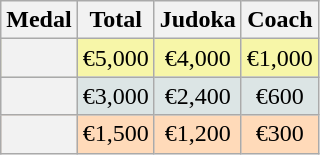<table class=wikitable style="text-align:center;">
<tr>
<th>Medal</th>
<th>Total</th>
<th>Judoka</th>
<th>Coach</th>
</tr>
<tr bgcolor=F7F6A8>
<th></th>
<td>€5,000</td>
<td>€4,000</td>
<td>€1,000</td>
</tr>
<tr bgcolor=DCE5E5>
<th></th>
<td>€3,000</td>
<td>€2,400</td>
<td>€600</td>
</tr>
<tr bgcolor=FFDAB9>
<th></th>
<td>€1,500</td>
<td>€1,200</td>
<td>€300</td>
</tr>
</table>
